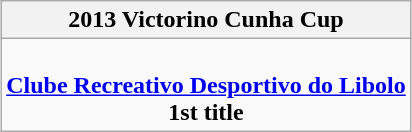<table class=wikitable style="text-align:center; margin:auto">
<tr>
<th>2013 Victorino Cunha Cup</th>
</tr>
<tr>
<td><br><strong><a href='#'>Clube Recreativo Desportivo do Libolo</a></strong><br><strong>1st title</strong></td>
</tr>
</table>
